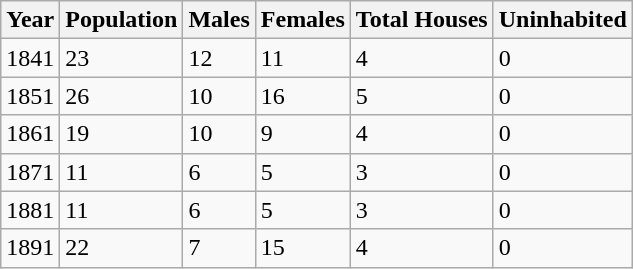<table class="wikitable">
<tr>
<th>Year</th>
<th>Population</th>
<th>Males</th>
<th>Females</th>
<th>Total Houses</th>
<th>Uninhabited</th>
</tr>
<tr>
<td>1841</td>
<td>23</td>
<td>12</td>
<td>11</td>
<td>4</td>
<td>0</td>
</tr>
<tr>
<td>1851</td>
<td>26</td>
<td>10</td>
<td>16</td>
<td>5</td>
<td>0</td>
</tr>
<tr>
<td>1861</td>
<td>19</td>
<td>10</td>
<td>9</td>
<td>4</td>
<td>0</td>
</tr>
<tr>
<td>1871</td>
<td>11</td>
<td>6</td>
<td>5</td>
<td>3</td>
<td>0</td>
</tr>
<tr>
<td>1881</td>
<td>11</td>
<td>6</td>
<td>5</td>
<td>3</td>
<td>0</td>
</tr>
<tr>
<td>1891</td>
<td>22</td>
<td>7</td>
<td>15</td>
<td>4</td>
<td>0</td>
</tr>
</table>
